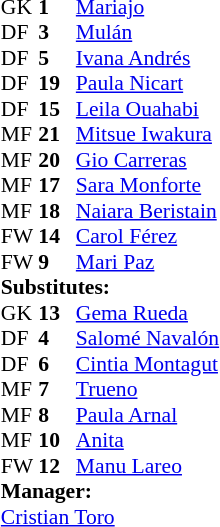<table style="font-size:90%; margin:auto" cellspacing="0" cellpadding="0">
<tr>
<th width=25></th>
<th width=25></th>
</tr>
<tr>
<td>GK</td>
<td><strong>1</strong></td>
<td> <a href='#'>Mariajo</a></td>
</tr>
<tr>
<td>DF</td>
<td><strong>3</strong></td>
<td> <a href='#'>Mulán</a></td>
</tr>
<tr>
<td>DF</td>
<td><strong>5</strong></td>
<td> <a href='#'>Ivana Andrés</a></td>
</tr>
<tr>
<td>DF</td>
<td><strong>19</strong></td>
<td> <a href='#'>Paula Nicart</a></td>
</tr>
<tr>
<td>DF</td>
<td><strong>15</strong></td>
<td> <a href='#'>Leila Ouahabi</a></td>
</tr>
<tr>
<td>MF</td>
<td><strong>21</strong></td>
<td> <a href='#'>Mitsue Iwakura</a></td>
<td></td>
<td></td>
</tr>
<tr>
<td>MF</td>
<td><strong>20</strong></td>
<td> <a href='#'>Gio Carreras</a></td>
</tr>
<tr>
<td>MF</td>
<td><strong>17</strong></td>
<td> <a href='#'>Sara Monforte</a></td>
<td></td>
<td></td>
</tr>
<tr>
<td>MF</td>
<td><strong>18</strong></td>
<td> <a href='#'>Naiara Beristain</a></td>
</tr>
<tr>
<td>FW</td>
<td><strong>14</strong></td>
<td> <a href='#'>Carol Férez</a></td>
</tr>
<tr>
<td>FW</td>
<td><strong>9</strong></td>
<td> <a href='#'>Mari Paz</a></td>
</tr>
<tr>
<td colspan=3><strong>Substitutes:</strong></td>
</tr>
<tr>
<td>GK</td>
<td><strong>13</strong></td>
<td> <a href='#'>Gema Rueda</a></td>
</tr>
<tr>
<td>DF</td>
<td><strong>4</strong></td>
<td> <a href='#'>Salomé Navalón</a></td>
</tr>
<tr>
<td>DF</td>
<td><strong>6</strong></td>
<td> <a href='#'>Cintia Montagut</a></td>
</tr>
<tr>
<td>MF</td>
<td><strong>7</strong></td>
<td> <a href='#'>Trueno</a></td>
</tr>
<tr>
<td>MF</td>
<td><strong>8</strong></td>
<td> <a href='#'>Paula Arnal</a></td>
</tr>
<tr>
<td>MF</td>
<td><strong>10</strong></td>
<td> <a href='#'>Anita</a></td>
<td></td>
<td></td>
</tr>
<tr>
<td>FW</td>
<td><strong>12</strong></td>
<td> <a href='#'>Manu Lareo</a></td>
<td></td>
<td></td>
</tr>
<tr>
<td colspan=3><strong>Manager:</strong></td>
</tr>
<tr>
<td colspan=3> <a href='#'>Cristian Toro</a></td>
</tr>
</table>
